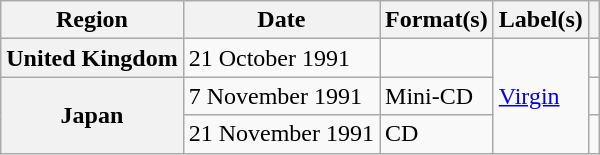<table class="wikitable plainrowheaders">
<tr>
<th scope="col">Region</th>
<th scope="col">Date</th>
<th scope="col">Format(s)</th>
<th scope="col">Label(s)</th>
<th scope="col"></th>
</tr>
<tr>
<th scope="row">United Kingdom</th>
<td>21 October 1991</td>
<td></td>
<td rowspan="3"><a href='#'>Virgin</a></td>
<td></td>
</tr>
<tr>
<th scope="row" rowspan="2">Japan</th>
<td>7 November 1991</td>
<td>Mini-CD</td>
<td></td>
</tr>
<tr>
<td>21 November 1991</td>
<td>CD</td>
<td></td>
</tr>
</table>
